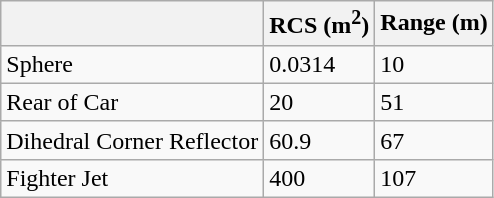<table class="wikitable">
<tr>
<th></th>
<th>RCS (m<sup>2</sup>)</th>
<th>Range (m)</th>
</tr>
<tr>
<td>Sphere</td>
<td>0.0314</td>
<td>10</td>
</tr>
<tr>
<td>Rear of Car</td>
<td>20</td>
<td>51</td>
</tr>
<tr>
<td>Dihedral Corner Reflector</td>
<td>60.9</td>
<td>67</td>
</tr>
<tr>
<td>Fighter Jet</td>
<td>400</td>
<td>107</td>
</tr>
</table>
